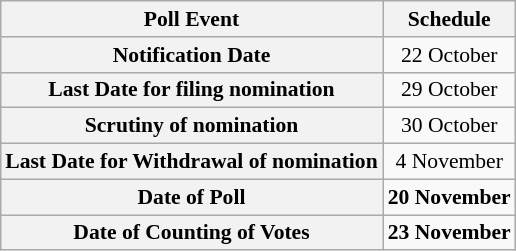<table class="wikitable" style="text-align:center;margin:auto;font-size:90%;">
<tr>
<th>Poll Event</th>
<th>Schedule</th>
</tr>
<tr>
<th style="text-align:center">Notification Date</th>
<td>22 October</td>
</tr>
<tr>
<th style="text-align:center">Last Date for filing nomination</th>
<td>29 October</td>
</tr>
<tr>
<th style="text-align:center">Scrutiny of nomination</th>
<td>30 October</td>
</tr>
<tr>
<th style="text-align:center">Last Date for Withdrawal of nomination</th>
<td>4 November</td>
</tr>
<tr>
<th style="text-align:center">Date of Poll</th>
<td><strong>20 November</strong></td>
</tr>
<tr>
<th style="text-align:center">Date of Counting of Votes</th>
<td><strong>23 November</strong></td>
</tr>
</table>
